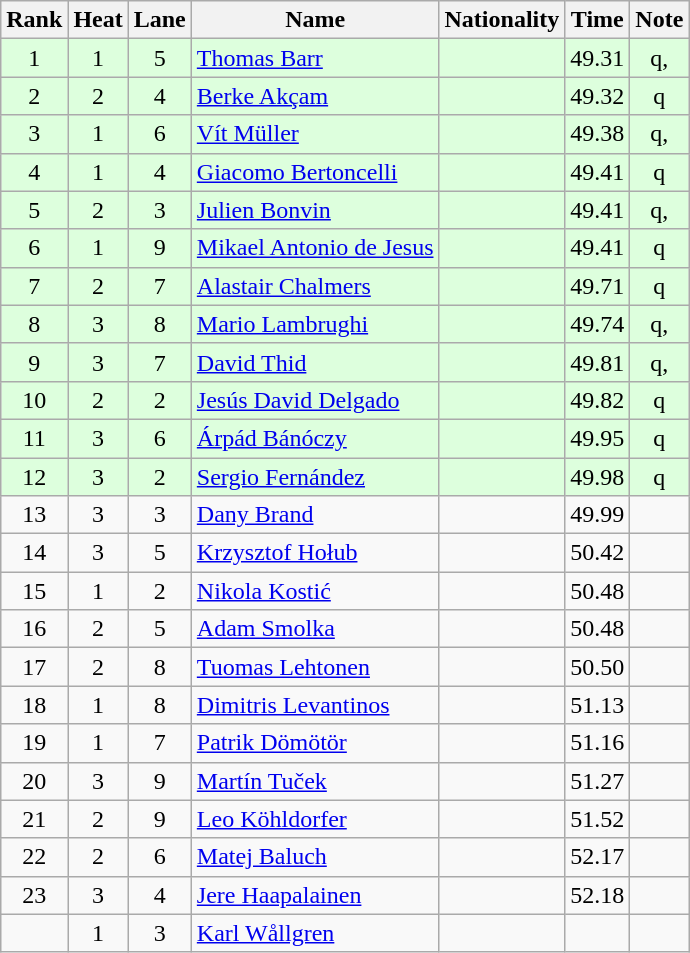<table class="wikitable sortable" style="text-align:center">
<tr>
<th>Rank</th>
<th>Heat</th>
<th>Lane</th>
<th>Name</th>
<th>Nationality</th>
<th>Time</th>
<th>Note</th>
</tr>
<tr bgcolor=ddffdd>
<td>1</td>
<td>1</td>
<td>5</td>
<td align="left"><a href='#'>Thomas Barr</a></td>
<td align="left"></td>
<td>49.31</td>
<td>q, </td>
</tr>
<tr bgcolor=ddffdd>
<td>2</td>
<td>2</td>
<td>4</td>
<td align="left"><a href='#'>Berke Akçam</a></td>
<td align="left"></td>
<td>49.32</td>
<td>q</td>
</tr>
<tr bgcolor=ddffdd>
<td>3</td>
<td>1</td>
<td>6</td>
<td align="left"><a href='#'>Vít Müller</a></td>
<td align="left"></td>
<td>49.38</td>
<td>q, </td>
</tr>
<tr bgcolor=ddffdd>
<td>4</td>
<td>1</td>
<td>4</td>
<td align="left"><a href='#'>Giacomo Bertoncelli</a></td>
<td align="left"></td>
<td>49.41</td>
<td>q</td>
</tr>
<tr bgcolor=ddffdd>
<td>5</td>
<td>2</td>
<td>3</td>
<td align="left"><a href='#'>Julien Bonvin</a></td>
<td align="left"></td>
<td>49.41</td>
<td>q, </td>
</tr>
<tr bgcolor=ddffdd>
<td>6</td>
<td>1</td>
<td>9</td>
<td align="left"><a href='#'>Mikael Antonio de Jesus</a></td>
<td align="left"></td>
<td>49.41</td>
<td>q</td>
</tr>
<tr bgcolor=ddffdd>
<td>7</td>
<td>2</td>
<td>7</td>
<td align="left"><a href='#'>Alastair Chalmers</a></td>
<td align="left"></td>
<td>49.71</td>
<td>q</td>
</tr>
<tr bgcolor=ddffdd>
<td>8</td>
<td>3</td>
<td>8</td>
<td align="left"><a href='#'>Mario Lambrughi</a></td>
<td align="left"></td>
<td>49.74</td>
<td>q, </td>
</tr>
<tr bgcolor=ddffdd>
<td>9</td>
<td>3</td>
<td>7</td>
<td align="left"><a href='#'>David Thid</a></td>
<td align="left"></td>
<td>49.81</td>
<td>q, </td>
</tr>
<tr bgcolor=ddffdd>
<td>10</td>
<td>2</td>
<td>2</td>
<td align="left"><a href='#'>Jesús David Delgado</a></td>
<td align="left"></td>
<td>49.82</td>
<td>q</td>
</tr>
<tr bgcolor=ddffdd>
<td>11</td>
<td>3</td>
<td>6</td>
<td align="left"><a href='#'>Árpád Bánóczy</a></td>
<td align="left"></td>
<td>49.95</td>
<td>q</td>
</tr>
<tr bgcolor=ddffdd>
<td>12</td>
<td>3</td>
<td>2</td>
<td align=left><a href='#'>Sergio Fernández</a></td>
<td align=left></td>
<td>49.98</td>
<td>q</td>
</tr>
<tr>
<td>13</td>
<td>3</td>
<td>3</td>
<td align="left"><a href='#'>Dany Brand</a></td>
<td align="left"></td>
<td>49.99</td>
<td></td>
</tr>
<tr>
<td>14</td>
<td>3</td>
<td>5</td>
<td align="left"><a href='#'>Krzysztof Hołub</a></td>
<td align="left"></td>
<td>50.42</td>
<td></td>
</tr>
<tr>
<td>15</td>
<td>1</td>
<td>2</td>
<td align=left><a href='#'>Nikola Kostić</a></td>
<td align=left></td>
<td>50.48</td>
<td></td>
</tr>
<tr>
<td>16</td>
<td>2</td>
<td>5</td>
<td align="left"><a href='#'>Adam Smolka</a></td>
<td align="left"></td>
<td>50.48</td>
<td></td>
</tr>
<tr>
<td>17</td>
<td>2</td>
<td>8</td>
<td align="left"><a href='#'>Tuomas Lehtonen</a></td>
<td align="left"></td>
<td>50.50</td>
<td></td>
</tr>
<tr>
<td>18</td>
<td>1</td>
<td>8</td>
<td align="left"><a href='#'>Dimitris Levantinos</a></td>
<td align="left"></td>
<td>51.13</td>
<td></td>
</tr>
<tr>
<td>19</td>
<td>1</td>
<td>7</td>
<td align="left"><a href='#'>Patrik Dömötör</a></td>
<td align="left"></td>
<td>51.16</td>
<td></td>
</tr>
<tr>
<td>20</td>
<td>3</td>
<td>9</td>
<td align="left"><a href='#'>Martín Tuček</a></td>
<td align="left"></td>
<td>51.27</td>
<td></td>
</tr>
<tr>
<td>21</td>
<td>2</td>
<td>9</td>
<td align="left"><a href='#'>Leo Köhldorfer</a></td>
<td align="left"></td>
<td>51.52</td>
<td></td>
</tr>
<tr>
<td>22</td>
<td>2</td>
<td>6</td>
<td align="left"><a href='#'>Matej Baluch</a></td>
<td align="left"></td>
<td>52.17</td>
<td></td>
</tr>
<tr>
<td>23</td>
<td>3</td>
<td>4</td>
<td align="left"><a href='#'>Jere Haapalainen</a></td>
<td align="left"></td>
<td>52.18</td>
<td></td>
</tr>
<tr>
<td></td>
<td>1</td>
<td>3</td>
<td align="left"><a href='#'>Karl Wållgren</a></td>
<td align="left"></td>
<td></td>
<td></td>
</tr>
</table>
